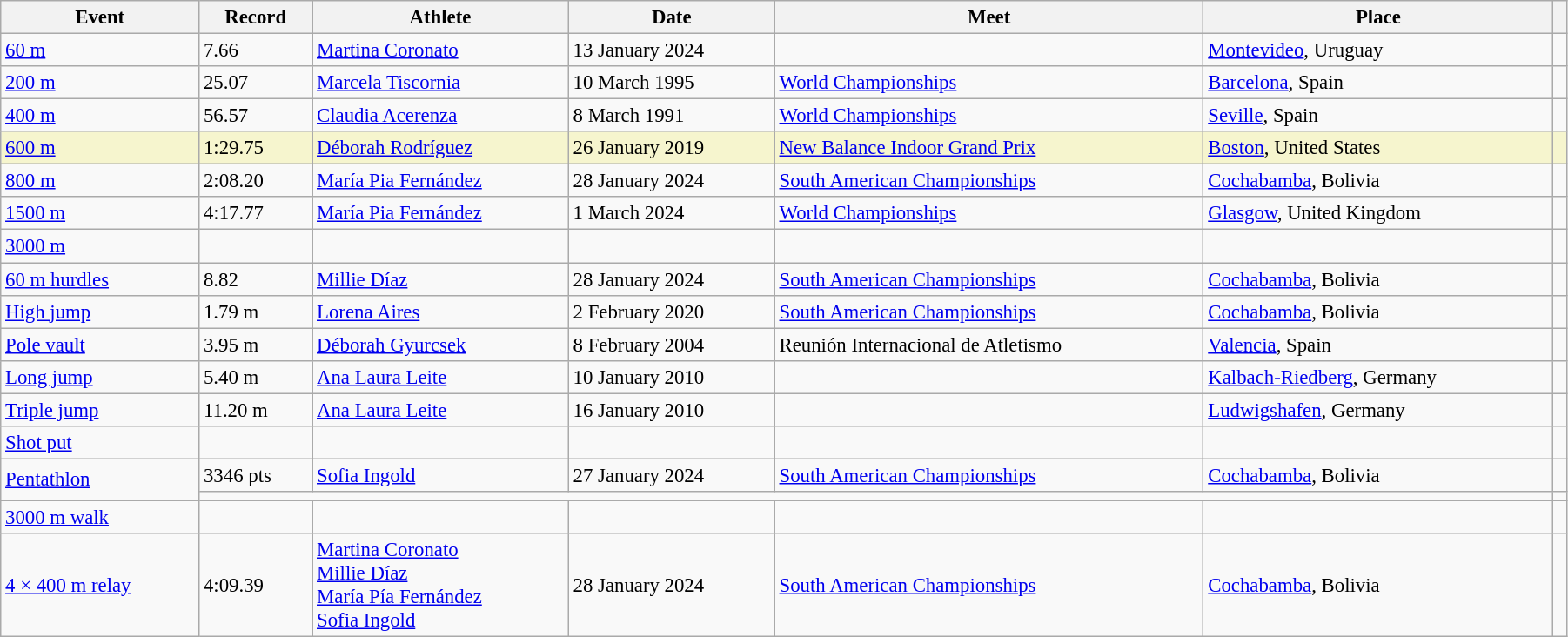<table class="wikitable" style="font-size:95%; width: 95%;">
<tr>
<th>Event</th>
<th>Record</th>
<th>Athlete</th>
<th>Date</th>
<th>Meet</th>
<th>Place</th>
<th></th>
</tr>
<tr>
<td><a href='#'>60 m</a></td>
<td>7.66</td>
<td><a href='#'>Martina Coronato</a></td>
<td>13 January 2024</td>
<td></td>
<td><a href='#'>Montevideo</a>, Uruguay</td>
<td></td>
</tr>
<tr>
<td><a href='#'>200 m</a></td>
<td>25.07</td>
<td><a href='#'>Marcela Tiscornia</a></td>
<td>10 March 1995</td>
<td><a href='#'>World Championships</a></td>
<td><a href='#'>Barcelona</a>, Spain</td>
<td></td>
</tr>
<tr>
<td><a href='#'>400 m</a></td>
<td>56.57</td>
<td><a href='#'>Claudia Acerenza</a></td>
<td>8 March 1991</td>
<td><a href='#'>World Championships</a></td>
<td><a href='#'>Seville</a>, Spain</td>
<td></td>
</tr>
<tr style="background:#f6F5CE;">
<td><a href='#'>600 m</a></td>
<td>1:29.75</td>
<td><a href='#'>Déborah Rodríguez</a></td>
<td>26 January 2019</td>
<td><a href='#'>New Balance Indoor Grand Prix</a></td>
<td><a href='#'>Boston</a>, United States</td>
<td></td>
</tr>
<tr>
<td><a href='#'>800 m</a></td>
<td>2:08.20 </td>
<td><a href='#'>María Pia Fernández</a></td>
<td>28 January 2024</td>
<td><a href='#'>South American Championships</a></td>
<td><a href='#'>Cochabamba</a>, Bolivia</td>
<td></td>
</tr>
<tr>
<td><a href='#'>1500 m</a></td>
<td>4:17.77</td>
<td><a href='#'>María Pia Fernández</a></td>
<td>1 March 2024</td>
<td><a href='#'>World Championships</a></td>
<td><a href='#'>Glasgow</a>, United Kingdom</td>
<td></td>
</tr>
<tr>
<td><a href='#'>3000 m</a></td>
<td></td>
<td></td>
<td></td>
<td></td>
<td></td>
<td></td>
</tr>
<tr>
<td><a href='#'>60 m hurdles</a></td>
<td>8.82 </td>
<td><a href='#'>Millie Díaz</a></td>
<td>28 January 2024</td>
<td><a href='#'>South American Championships</a></td>
<td><a href='#'>Cochabamba</a>, Bolivia</td>
<td></td>
</tr>
<tr>
<td><a href='#'>High jump</a></td>
<td>1.79 m </td>
<td><a href='#'>Lorena Aires</a></td>
<td>2 February 2020</td>
<td><a href='#'>South American Championships</a></td>
<td><a href='#'>Cochabamba</a>, Bolivia</td>
<td></td>
</tr>
<tr>
<td><a href='#'>Pole vault</a></td>
<td>3.95 m</td>
<td><a href='#'>Déborah Gyurcsek</a></td>
<td>8 February 2004</td>
<td>Reunión Internacional de Atletismo</td>
<td><a href='#'>Valencia</a>, Spain</td>
<td></td>
</tr>
<tr>
<td><a href='#'>Long jump</a></td>
<td>5.40 m</td>
<td><a href='#'>Ana Laura Leite</a></td>
<td>10 January 2010</td>
<td></td>
<td><a href='#'>Kalbach-Riedberg</a>, Germany</td>
<td></td>
</tr>
<tr>
<td><a href='#'>Triple jump</a></td>
<td>11.20 m</td>
<td><a href='#'>Ana Laura Leite</a></td>
<td>16 January 2010</td>
<td></td>
<td><a href='#'>Ludwigshafen</a>, Germany</td>
<td></td>
</tr>
<tr>
<td><a href='#'>Shot put</a></td>
<td></td>
<td></td>
<td></td>
<td></td>
<td></td>
<td></td>
</tr>
<tr>
<td rowspan=2><a href='#'>Pentathlon</a></td>
<td>3346 pts </td>
<td><a href='#'>Sofia Ingold</a></td>
<td>27 January 2024</td>
<td><a href='#'>South American Championships</a></td>
<td><a href='#'>Cochabamba</a>, Bolivia</td>
<td></td>
</tr>
<tr>
<td colspan=5></td>
<td></td>
</tr>
<tr>
<td><a href='#'>3000 m walk</a></td>
<td></td>
<td></td>
<td></td>
<td></td>
<td></td>
<td></td>
</tr>
<tr>
<td><a href='#'>4 × 400 m relay</a></td>
<td>4:09.39 </td>
<td><a href='#'>Martina Coronato</a><br><a href='#'>Millie Díaz</a><br><a href='#'>María Pía Fernández</a><br><a href='#'>Sofia Ingold</a></td>
<td>28 January 2024</td>
<td><a href='#'>South American Championships</a></td>
<td><a href='#'>Cochabamba</a>, Bolivia</td>
<td></td>
</tr>
</table>
